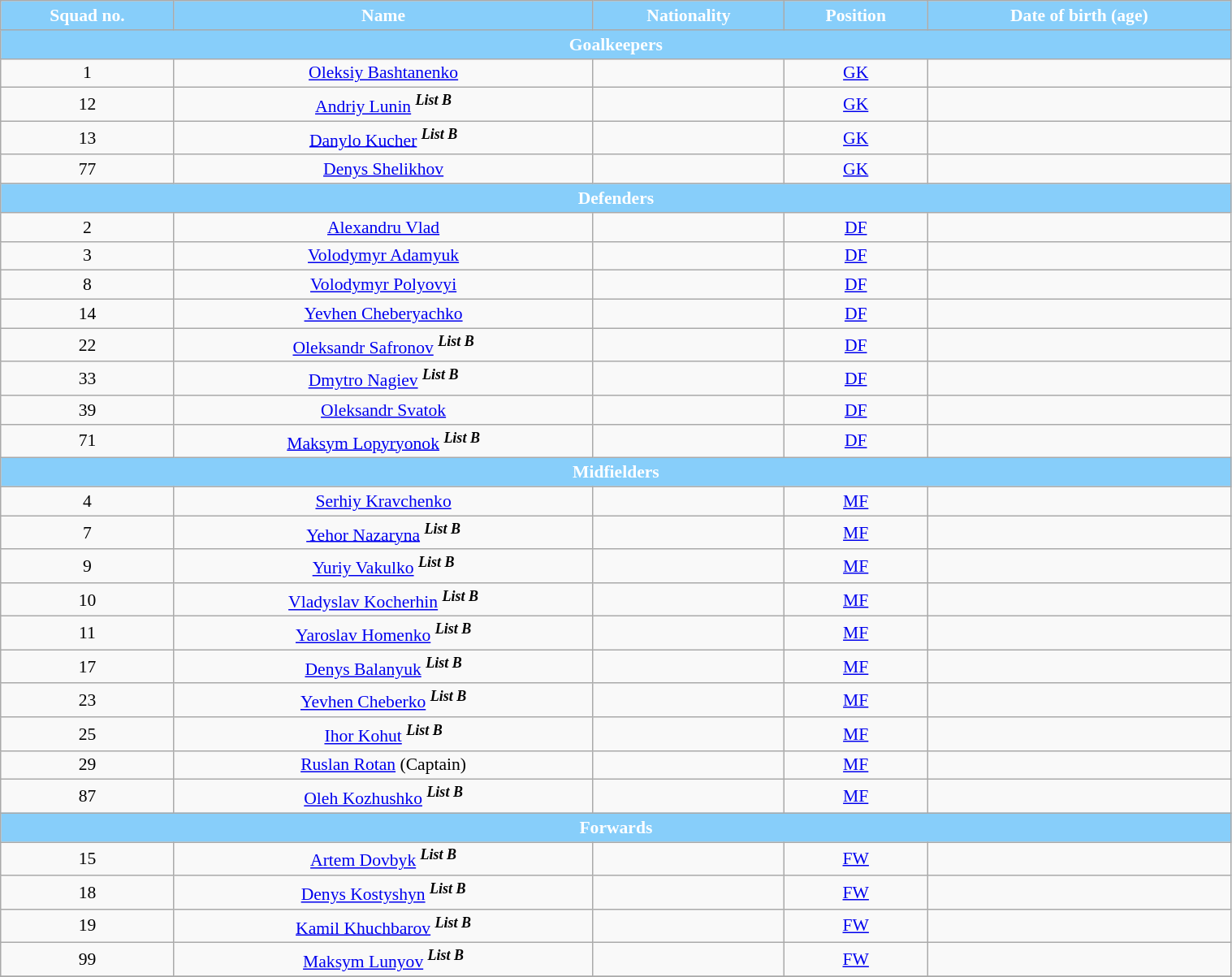<table class="wikitable" style="text-align:center; font-size:90%; width:80%">
<tr>
<th style="background:#87cefa; color:white; text-align:center">Squad no.</th>
<th style="background:#87cefa; color:white; text-align:center">Name</th>
<th style="background:#87cefa; color:white; text-align:center">Nationality</th>
<th style="background:#87cefa; color:white; text-align:center">Position</th>
<th style="background:#87cefa; color:white; text-align:center">Date of birth (age)</th>
</tr>
<tr>
<th colspan="6" style="background:#87cefa; color:white; text-align:center">Goalkeepers</th>
</tr>
<tr>
<td>1</td>
<td><a href='#'>Oleksiy Bashtanenko</a></td>
<td></td>
<td><a href='#'>GK</a></td>
<td></td>
</tr>
<tr>
<td>12</td>
<td><a href='#'>Andriy Lunin</a> <sup><strong><em>List B</em></strong></sup></td>
<td></td>
<td><a href='#'>GK</a></td>
<td></td>
</tr>
<tr>
<td>13</td>
<td><a href='#'>Danylo Kucher</a> <sup><strong><em>List B</em></strong></sup></td>
<td></td>
<td><a href='#'>GK</a></td>
<td></td>
</tr>
<tr>
<td>77</td>
<td><a href='#'>Denys Shelikhov</a></td>
<td></td>
<td><a href='#'>GK</a></td>
<td></td>
</tr>
<tr>
<th colspan="6" style="background:#87cefa; color:white; text-align:center">Defenders</th>
</tr>
<tr>
<td>2</td>
<td><a href='#'>Alexandru Vlad</a></td>
<td></td>
<td><a href='#'>DF</a></td>
<td></td>
</tr>
<tr>
<td>3</td>
<td><a href='#'>Volodymyr Adamyuk</a></td>
<td></td>
<td><a href='#'>DF</a></td>
<td></td>
</tr>
<tr>
<td>8</td>
<td><a href='#'>Volodymyr Polyovyi</a></td>
<td></td>
<td><a href='#'>DF</a></td>
<td></td>
</tr>
<tr>
<td>14</td>
<td><a href='#'>Yevhen Cheberyachko</a></td>
<td></td>
<td><a href='#'>DF</a></td>
<td></td>
</tr>
<tr>
<td>22</td>
<td><a href='#'>Oleksandr Safronov</a> <sup><strong><em>List B</em></strong></sup></td>
<td></td>
<td><a href='#'>DF</a></td>
<td></td>
</tr>
<tr>
<td>33</td>
<td><a href='#'>Dmytro Nagiev</a> <sup><strong><em>List B</em></strong></sup></td>
<td></td>
<td><a href='#'>DF</a></td>
<td></td>
</tr>
<tr>
<td>39</td>
<td><a href='#'>Oleksandr Svatok</a></td>
<td></td>
<td><a href='#'>DF</a></td>
<td></td>
</tr>
<tr>
<td>71</td>
<td><a href='#'>Maksym Lopyryonok</a> <sup><strong><em>List B</em></strong></sup></td>
<td></td>
<td><a href='#'>DF</a></td>
<td></td>
</tr>
<tr>
<th colspan="6" style="background:#87cefa; color:white; text-align:center">Midfielders</th>
</tr>
<tr>
<td>4</td>
<td><a href='#'>Serhiy Kravchenko</a></td>
<td></td>
<td><a href='#'>MF</a></td>
<td></td>
</tr>
<tr>
<td>7</td>
<td><a href='#'>Yehor Nazaryna</a> <sup><strong><em>List B</em></strong></sup></td>
<td></td>
<td><a href='#'>MF</a></td>
<td></td>
</tr>
<tr>
<td>9</td>
<td><a href='#'>Yuriy Vakulko</a> <sup><strong><em>List B</em></strong></sup></td>
<td></td>
<td><a href='#'>MF</a></td>
<td></td>
</tr>
<tr>
<td>10</td>
<td><a href='#'>Vladyslav Kocherhin</a> <sup><strong><em>List B</em></strong></sup></td>
<td></td>
<td><a href='#'>MF</a></td>
<td></td>
</tr>
<tr>
<td>11</td>
<td><a href='#'>Yaroslav Homenko</a> <sup><strong><em>List B</em></strong></sup></td>
<td></td>
<td><a href='#'>MF</a></td>
<td></td>
</tr>
<tr>
<td>17</td>
<td><a href='#'>Denys Balanyuk</a> <sup><strong><em>List B</em></strong></sup></td>
<td></td>
<td><a href='#'>MF</a></td>
<td></td>
</tr>
<tr>
<td>23</td>
<td><a href='#'>Yevhen Cheberko</a> <sup><strong><em>List B</em></strong></sup></td>
<td></td>
<td><a href='#'>MF</a></td>
<td></td>
</tr>
<tr>
<td>25</td>
<td><a href='#'>Ihor Kohut</a> <sup><strong><em>List B</em></strong></sup></td>
<td></td>
<td><a href='#'>MF</a></td>
<td></td>
</tr>
<tr>
<td>29</td>
<td><a href='#'>Ruslan Rotan</a> (Captain)</td>
<td></td>
<td><a href='#'>MF</a></td>
<td></td>
</tr>
<tr>
<td>87</td>
<td><a href='#'>Oleh Kozhushko</a> <sup><strong><em>List B</em></strong></sup></td>
<td></td>
<td><a href='#'>MF</a></td>
<td></td>
</tr>
<tr>
<th colspan="7" style="background:#87cefa; color:white; text-align:center">Forwards</th>
</tr>
<tr>
<td>15</td>
<td><a href='#'>Artem Dovbyk</a> <sup><strong><em>List B</em></strong></sup></td>
<td></td>
<td><a href='#'>FW</a></td>
<td></td>
</tr>
<tr>
<td>18</td>
<td><a href='#'>Denys Kostyshyn</a> <sup><strong><em>List B</em></strong></sup></td>
<td></td>
<td><a href='#'>FW</a></td>
<td></td>
</tr>
<tr>
<td>19</td>
<td><a href='#'>Kamil Khuchbarov</a> <sup><strong><em>List B</em></strong></sup></td>
<td></td>
<td><a href='#'>FW</a></td>
<td></td>
</tr>
<tr>
<td>99</td>
<td><a href='#'>Maksym Lunyov</a> <sup><strong><em>List B</em></strong></sup></td>
<td></td>
<td><a href='#'>FW</a></td>
<td></td>
</tr>
<tr>
</tr>
</table>
